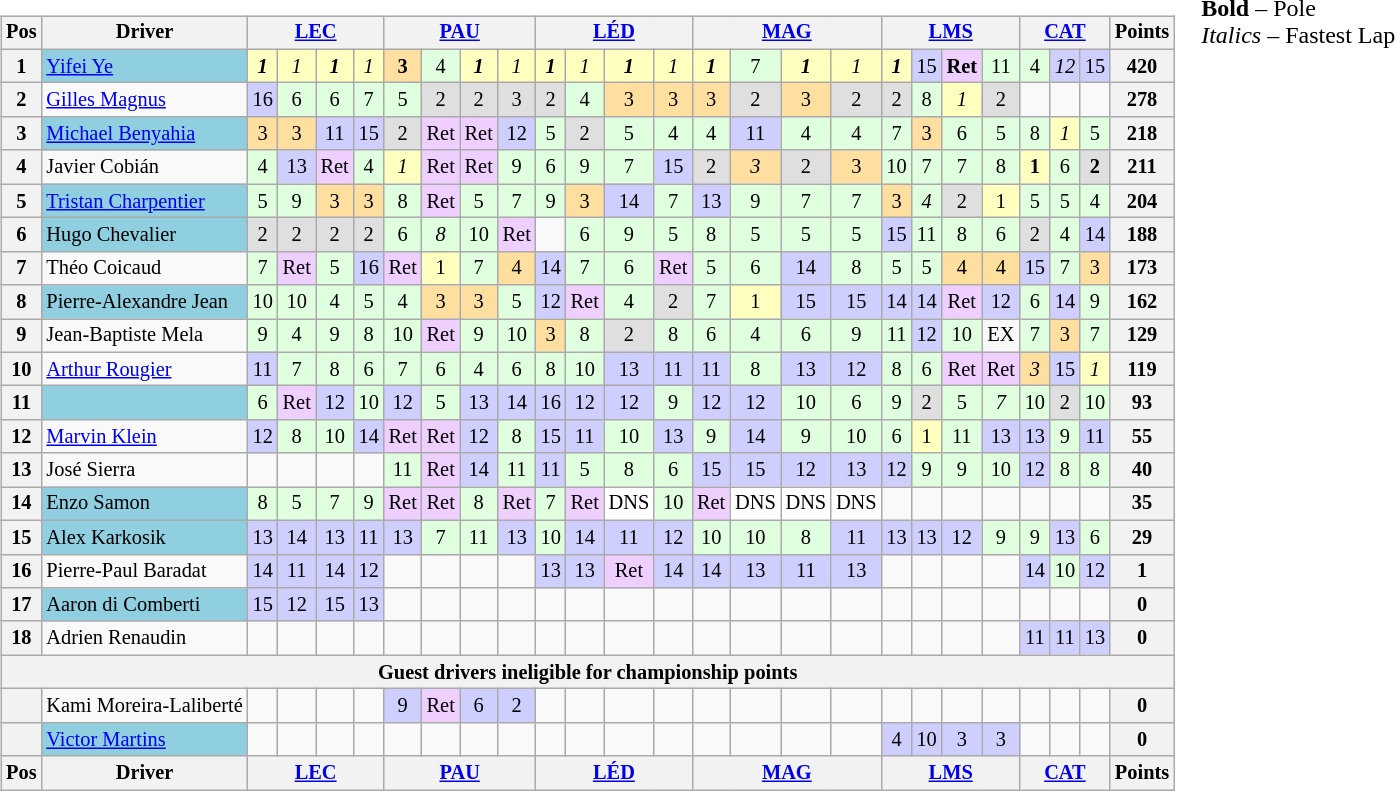<table>
<tr>
<td valign="top"><br><table class="wikitable" style="font-size:85%; text-align:center">
<tr style="background:#f9f9f9" valign="top">
<th valign="middle">Pos</th>
<th valign="middle">Driver</th>
<th colspan=4><a href='#'>LEC</a><br></th>
<th colspan=4><a href='#'>PAU</a><br></th>
<th colspan=4><a href='#'>LÉD</a><br></th>
<th colspan=4><a href='#'>MAG</a><br></th>
<th colspan=4><a href='#'>LMS</a><br></th>
<th colspan=3><a href='#'>CAT</a><br></th>
<th valign="middle">Points</th>
</tr>
<tr>
<th>1</th>
<td style="background:#8FCFDF; text-align:left"> <a href='#'>Yifei Ye</a></td>
<td style="background:#FFFFBF;"><strong><em>1</em></strong></td>
<td style="background:#FFFFBF;"><em>1</em></td>
<td style="background:#FFFFBF;"><strong><em>1</em></strong></td>
<td style="background:#FFFFBF;"><em>1</em></td>
<td style="background:#FFDF9F;"><strong>3</strong></td>
<td style="background:#DFFFDF;">4</td>
<td style="background:#FFFFBF;"><strong><em>1</em></strong></td>
<td style="background:#FFFFBF;"><em>1</em></td>
<td style="background:#FFFFBF;"><strong><em>1</em></strong></td>
<td style="background:#FFFFBF;"><em>1</em></td>
<td style="background:#FFFFBF;"><strong><em>1</em></strong></td>
<td style="background:#FFFFBF;"><em>1</em></td>
<td style="background:#FFFFBF;"><strong><em>1</em></strong></td>
<td style="background:#DFFFDF;">7</td>
<td style="background:#FFFFBF;"><strong><em>1</em></strong></td>
<td style="background:#FFFFBF;"><em>1</em></td>
<td style="background:#FFFFBF;"><strong><em>1</em></strong></td>
<td style="background:#CFCFFF;">15</td>
<td style="background:#EFCFFF;"><strong>Ret</strong></td>
<td style="background:#DFFFDF;">11</td>
<td style="background:#DFFFDF;">4</td>
<td style="background:#CFCFFF;"><em>12</em></td>
<td style="background:#CFCFFF;">15</td>
<th>420</th>
</tr>
<tr>
<th>2</th>
<td align=left> <a href='#'>Gilles Magnus</a></td>
<td style="background:#CFCFFF;">16</td>
<td style="background:#DFFFDF;">6</td>
<td style="background:#DFFFDF;">6</td>
<td style="background:#DFFFDF;">7</td>
<td style="background:#DFFFDF;">5</td>
<td style="background:#DFDFDF;">2</td>
<td style="background:#DFDFDF;">2</td>
<td style="background:#DFDFDF;">3</td>
<td style="background:#DFDFDF;">2</td>
<td style="background:#DFFFDF;">4</td>
<td style="background:#FFDF9F;">3</td>
<td style="background:#FFDF9F;">3</td>
<td style="background:#FFDF9F;">3</td>
<td style="background:#DFDFDF;">2</td>
<td style="background:#FFDF9F;">3</td>
<td style="background:#DFDFDF;">2</td>
<td style="background:#DFDFDF;">2</td>
<td style="background:#DFFFDF;">8</td>
<td style="background:#FFFFBF;"><em>1</em></td>
<td style="background:#DFDFDF;">2</td>
<td></td>
<td></td>
<td></td>
<th>278</th>
</tr>
<tr>
<th>3</th>
<td style="background:#8FCFDF; text-align:left"> <a href='#'>Michael Benyahia</a></td>
<td style="background:#FFDF9F;">3</td>
<td style="background:#FFDF9F;">3</td>
<td style="background:#CFCFFF;">11</td>
<td style="background:#CFCFFF;">15</td>
<td style="background:#DFDFDF;">2</td>
<td style="background:#EFCFFF;">Ret</td>
<td style="background:#EFCFFF;">Ret</td>
<td style="background:#CFCFFF;">12</td>
<td style="background:#DFFFDF;">5</td>
<td style="background:#DFDFDF;">2</td>
<td style="background:#DFFFDF;">5</td>
<td style="background:#DFFFDF;">4</td>
<td style="background:#DFFFDF;">4</td>
<td style="background:#CFCFFF;">11</td>
<td style="background:#DFFFDF;">4</td>
<td style="background:#DFFFDF;">4</td>
<td style="background:#DFFFDF;">7</td>
<td style="background:#FFDF9F;">3</td>
<td style="background:#DFFFDF;">6</td>
<td style="background:#DFFFDF;">5</td>
<td style="background:#DFFFDF;">8</td>
<td style="background:#FFFFBF;"><em>1</em></td>
<td style="background:#DFFFDF;">5</td>
<th>218</th>
</tr>
<tr>
<th>4</th>
<td align=left> Javier Cobián</td>
<td style="background:#DFFFDF;">4</td>
<td style="background:#CFCFFF;">13</td>
<td style="background:#EFCFFF;">Ret</td>
<td style="background:#DFFFDF;">4</td>
<td style="background:#FFFFBF;"><em>1</em></td>
<td style="background:#EFCFFF;">Ret</td>
<td style="background:#EFCFFF;">Ret</td>
<td style="background:#DFFFDF;">9</td>
<td style="background:#DFFFDF;">6</td>
<td style="background:#DFFFDF;">9</td>
<td style="background:#DFFFDF;">7</td>
<td style="background:#CFCFFF;">15</td>
<td style="background:#DFDFDF;">2</td>
<td style="background:#FFDF9F;"><em>3</em></td>
<td style="background:#DFDFDF;">2</td>
<td style="background:#FFDF9F;">3</td>
<td style="background:#DFFFDF;">10</td>
<td style="background:#DFFFDF;">7</td>
<td style="background:#DFFFDF;">7</td>
<td style="background:#DFFFDF;">8</td>
<td style="background:#FFFFBF;"><strong>1</strong></td>
<td style="background:#DFFFDF;">6</td>
<td style="background:#DFDFDF;"><strong>2</strong></td>
<th>211</th>
</tr>
<tr>
<th>5</th>
<td style="background:#8FCFDF; text-align:left"> <a href='#'>Tristan Charpentier</a></td>
<td style="background:#DFFFDF;">5</td>
<td style="background:#DFFFDF;">9</td>
<td style="background:#FFDF9F;">3</td>
<td style="background:#FFDF9F;">3</td>
<td style="background:#DFFFDF;">8</td>
<td style="background:#EFCFFF;">Ret</td>
<td style="background:#DFFFDF;">5</td>
<td style="background:#DFFFDF;">7</td>
<td style="background:#DFFFDF;">9</td>
<td style="background:#FFDF9F;">3</td>
<td style="background:#CFCFFF;">14</td>
<td style="background:#DFFFDF;">7</td>
<td style="background:#CFCFFF;">13</td>
<td style="background:#DFFFDF;">9</td>
<td style="background:#DFFFDF;">7</td>
<td style="background:#DFFFDF;">7</td>
<td style="background:#FFDF9F;">3</td>
<td style="background:#DFFFDF;"><em>4</em></td>
<td style="background:#DFDFDF;">2</td>
<td style="background:#FFFFBF;">1</td>
<td style="background:#DFFFDF;">5</td>
<td style="background:#DFFFDF;">5</td>
<td style="background:#DFFFDF;">4</td>
<th>204</th>
</tr>
<tr>
<th>6</th>
<td style="background:#8FCFDF; text-align:left"> Hugo Chevalier</td>
<td style="background:#DFDFDF;">2</td>
<td style="background:#DFDFDF;">2</td>
<td style="background:#DFDFDF;">2</td>
<td style="background:#DFDFDF;">2</td>
<td style="background:#DFFFDF;">6</td>
<td style="background:#DFFFDF;"><em>8</em></td>
<td style="background:#DFFFDF;">10</td>
<td style="background:#EFCFFF;">Ret</td>
<td></td>
<td style="background:#DFFFDF;">6</td>
<td style="background:#DFFFDF;">9</td>
<td style="background:#DFFFDF;">5</td>
<td style="background:#DFFFDF;">8</td>
<td style="background:#DFFFDF;">5</td>
<td style="background:#DFFFDF;">5</td>
<td style="background:#DFFFDF;">5</td>
<td style="background:#CFCFFF;">15</td>
<td style="background:#DFFFDF;">11</td>
<td style="background:#DFFFDF;">8</td>
<td style="background:#DFFFDF;">6</td>
<td style="background:#DFDFDF;">2</td>
<td style="background:#DFFFDF;">4</td>
<td style="background:#CFCFFF;">14</td>
<th>188</th>
</tr>
<tr>
<th>7</th>
<td align=left> Théo Coicaud</td>
<td style="background:#DFFFDF;">7</td>
<td style="background:#EFCFFF;">Ret</td>
<td style="background:#DFFFDF;">5</td>
<td style="background:#CFCFFF;">16</td>
<td style="background:#EFCFFF;">Ret</td>
<td style="background:#FFFFBF;">1</td>
<td style="background:#DFFFDF;">7</td>
<td style="background:#FFDF9F;">4</td>
<td style="background:#CFCFFF;">14</td>
<td style="background:#DFFFDF;">7</td>
<td style="background:#DFFFDF;">6</td>
<td style="background:#EFCFFF;">Ret</td>
<td style="background:#DFFFDF;">5</td>
<td style="background:#DFFFDF;">6</td>
<td style="background:#CFCFFF;">14</td>
<td style="background:#DFFFDF;">8</td>
<td style="background:#DFFFDF;">5</td>
<td style="background:#DFFFDF;">5</td>
<td style="background:#FFDF9F;">4</td>
<td style="background:#FFDF9F;">4</td>
<td style="background:#CFCFFF;">15</td>
<td style="background:#DFFFDF;">7</td>
<td style="background:#FFDF9F;">3</td>
<th>173</th>
</tr>
<tr>
<th>8</th>
<td style="background:#8FCFDF; text-align:left"> Pierre-Alexandre Jean</td>
<td style="background:#DFFFDF;">10</td>
<td style="background:#DFFFDF;">10</td>
<td style="background:#DFFFDF;">4</td>
<td style="background:#DFFFDF;">5</td>
<td style="background:#DFFFDF;">4</td>
<td style="background:#FFDF9F;">3</td>
<td style="background:#FFDF9F;">3</td>
<td style="background:#DFFFDF;">5</td>
<td style="background:#CFCFFF;">12</td>
<td style="background:#EFCFFF;">Ret</td>
<td style="background:#DFFFDF;">4</td>
<td style="background:#DFDFDF;">2</td>
<td style="background:#DFFFDF;">7</td>
<td style="background:#FFFFBF;">1</td>
<td style="background:#CFCFFF;">15</td>
<td style="background:#CFCFFF;">15</td>
<td style="background:#CFCFFF;">14</td>
<td style="background:#CFCFFF;">14</td>
<td style="background:#EFCFFF;">Ret</td>
<td style="background:#CFCFFF;">12</td>
<td style="background:#DFFFDF;">6</td>
<td style="background:#CFCFFF;">14</td>
<td style="background:#DFFFDF;">9</td>
<th>162</th>
</tr>
<tr>
<th>9</th>
<td align=left> Jean-Baptiste Mela</td>
<td style="background:#DFFFDF;">9</td>
<td style="background:#DFFFDF;">4</td>
<td style="background:#DFFFDF;">9</td>
<td style="background:#DFFFDF;">8</td>
<td style="background:#DFFFDF;">10</td>
<td style="background:#EFCFFF;">Ret</td>
<td style="background:#DFFFDF;">9</td>
<td style="background:#DFFFDF;">10</td>
<td style="background:#FFDF9F;">3</td>
<td style="background:#DFFFDF;">8</td>
<td style="background:#DFDFDF;">2</td>
<td style="background:#DFFFDF;">8</td>
<td style="background:#DFFFDF;">6</td>
<td style="background:#DFFFDF;">4</td>
<td style="background:#DFFFDF;">6</td>
<td style="background:#DFFFDF;">9</td>
<td style="background:#DFFFDF;">11</td>
<td style="background:#CFCFFF;">12</td>
<td style="background:#DFFFDF;">10</td>
<td>EX</td>
<td style="background:#DFFFDF;">7</td>
<td style="background:#FFDF9F;">3</td>
<td style="background:#DFFFDF;">7</td>
<th>129</th>
</tr>
<tr>
<th>10</th>
<td align=left> <a href='#'>Arthur Rougier</a></td>
<td style="background:#CFCFFF;">11</td>
<td style="background:#DFFFDF;">7</td>
<td style="background:#DFFFDF;">8</td>
<td style="background:#DFFFDF;">6</td>
<td style="background:#DFFFDF;">7</td>
<td style="background:#DFFFDF;">6</td>
<td style="background:#DFFFDF;">4</td>
<td style="background:#DFFFDF;">6</td>
<td style="background:#DFFFDF;">8</td>
<td style="background:#DFFFDF;">10</td>
<td style="background:#CFCFFF;">13</td>
<td style="background:#CFCFFF;">11</td>
<td style="background:#CFCFFF;">11</td>
<td style="background:#DFFFDF;">8</td>
<td style="background:#CFCFFF;">13</td>
<td style="background:#CFCFFF;">12</td>
<td style="background:#DFFFDF;">8</td>
<td style="background:#DFFFDF;">6</td>
<td style="background:#EFCFFF;">Ret</td>
<td style="background:#EFCFFF;">Ret</td>
<td style="background:#FFDF9F;"><em>3</em></td>
<td style="background:#CFCFFF;">15</td>
<td style="background:#FFFFBF;"><em>1</em></td>
<th>119</th>
</tr>
<tr>
<th>11</th>
<td style="background:#8FCFDF; text-align:left"></td>
<td style="background:#DFFFDF;">6</td>
<td style="background:#EFCFFF;">Ret</td>
<td style="background:#CFCFFF;">12</td>
<td style="background:#DFFFDF;">10</td>
<td style="background:#CFCFFF;">12</td>
<td style="background:#DFFFDF;">5</td>
<td style="background:#CFCFFF;">13</td>
<td style="background:#CFCFFF;">14</td>
<td style="background:#CFCFFF;">16</td>
<td style="background:#CFCFFF;">12</td>
<td style="background:#CFCFFF;">12</td>
<td style="background:#DFFFDF;">9</td>
<td style="background:#CFCFFF;">12</td>
<td style="background:#CFCFFF;">12</td>
<td style="background:#DFFFDF;">10</td>
<td style="background:#DFFFDF;">6</td>
<td style="background:#DFFFDF;">9</td>
<td style="background:#DFDFDF;">2</td>
<td style="background:#DFFFDF;">5</td>
<td style="background:#DFFFDF;"><em>7</em></td>
<td style="background:#DFFFDF;">10</td>
<td style="background:#DFDFDF;">2</td>
<td style="background:#DFFFDF;">10</td>
<th>93</th>
</tr>
<tr>
<th>12</th>
<td align=left> <a href='#'>Marvin Klein</a></td>
<td style="background:#CFCFFF;">12</td>
<td style="background:#DFFFDF;">8</td>
<td style="background:#DFFFDF;">10</td>
<td style="background:#CFCFFF;">14</td>
<td style="background:#EFCFFF;">Ret</td>
<td style="background:#EFCFFF;">Ret</td>
<td style="background:#CFCFFF;">12</td>
<td style="background:#DFFFDF;">8</td>
<td style="background:#CFCFFF;">15</td>
<td style="background:#CFCFFF;">11</td>
<td style="background:#DFFFDF;">10</td>
<td style="background:#CFCFFF;">13</td>
<td style="background:#DFFFDF;">9</td>
<td style="background:#CFCFFF;">14</td>
<td style="background:#DFFFDF;">9</td>
<td style="background:#DFFFDF;">10</td>
<td style="background:#DFFFDF;">6</td>
<td style="background:#FFFFBF;">1</td>
<td style="background:#DFFFDF;">11</td>
<td style="background:#CFCFFF;">13</td>
<td style="background:#CFCFFF;">13</td>
<td style="background:#DFFFDF;">9</td>
<td style="background:#CFCFFF;">11</td>
<th>55</th>
</tr>
<tr>
<th>13</th>
<td align=left> José Sierra</td>
<td></td>
<td></td>
<td></td>
<td></td>
<td style="background:#DFFFDF;">11</td>
<td style="background:#EFCFFF;">Ret</td>
<td style="background:#CFCFFF;">14</td>
<td style="background:#DFFFDF;">11</td>
<td style="background:#CFCFFF;">11</td>
<td style="background:#DFFFDF;">5</td>
<td style="background:#DFFFDF;">8</td>
<td style="background:#DFFFDF;">6</td>
<td style="background:#CFCFFF;">15</td>
<td style="background:#CFCFFF;">15</td>
<td style="background:#CFCFFF;">12</td>
<td style="background:#CFCFFF;">13</td>
<td style="background:#CFCFFF;">12</td>
<td style="background:#DFFFDF;">9</td>
<td style="background:#DFFFDF;">9</td>
<td style="background:#DFFFDF;">10</td>
<td style="background:#CFCFFF;">12</td>
<td style="background:#DFFFDF;">8</td>
<td style="background:#DFFFDF;">8</td>
<th>40</th>
</tr>
<tr>
<th>14</th>
<td style="background:#8FCFDF; text-align:left"> Enzo Samon</td>
<td style="background:#DFFFDF;">8</td>
<td style="background:#DFFFDF;">5</td>
<td style="background:#DFFFDF;">7</td>
<td style="background:#DFFFDF;">9</td>
<td style="background:#EFCFFF;">Ret</td>
<td style="background:#EFCFFF;">Ret</td>
<td style="background:#DFFFDF;">8</td>
<td style="background:#EFCFFF;">Ret</td>
<td style="background:#DFFFDF;">7</td>
<td style="background:#EFCFFF;">Ret</td>
<td style="background:#FFFFFF;">DNS</td>
<td style="background:#DFFFDF;">10</td>
<td style="background:#EFCFFF;">Ret</td>
<td style="background:#FFFFFF;">DNS</td>
<td style="background:#FFFFFF;">DNS</td>
<td style="background:#FFFFFF;">DNS</td>
<td></td>
<td></td>
<td></td>
<td></td>
<td></td>
<td></td>
<td></td>
<th>35</th>
</tr>
<tr>
<th>15</th>
<td style="background:#8FCFDF; text-align:left"> Alex Karkosik</td>
<td style="background:#CFCFFF;">13</td>
<td style="background:#CFCFFF;">14</td>
<td style="background:#CFCFFF;">13</td>
<td style="background:#CFCFFF;">11</td>
<td style="background:#CFCFFF;">13</td>
<td style="background:#DFFFDF;">7</td>
<td style="background:#DFFFDF;">11</td>
<td style="background:#CFCFFF;">13</td>
<td style="background:#DFFFDF;">10</td>
<td style="background:#CFCFFF;">14</td>
<td style="background:#CFCFFF;">11</td>
<td style="background:#CFCFFF;">12</td>
<td style="background:#DFFFDF;">10</td>
<td style="background:#DFFFDF;">10</td>
<td style="background:#DFFFDF;">8</td>
<td style="background:#CFCFFF;">11</td>
<td style="background:#CFCFFF;">13</td>
<td style="background:#CFCFFF;">13</td>
<td style="background:#CFCFFF;">12</td>
<td style="background:#DFFFDF;">9</td>
<td style="background:#DFFFDF;">9</td>
<td style="background:#CFCFFF;">13</td>
<td style="background:#DFFFDF;">6</td>
<th>29</th>
</tr>
<tr>
<th>16</th>
<td align=left> Pierre-Paul Baradat</td>
<td style="background:#CFCFFF;">14</td>
<td style="background:#CFCFFF;">11</td>
<td style="background:#CFCFFF;">14</td>
<td style="background:#CFCFFF;">12</td>
<td></td>
<td></td>
<td></td>
<td></td>
<td style="background:#CFCFFF;">13</td>
<td style="background:#CFCFFF;">13</td>
<td style="background:#EFCFFF;">Ret</td>
<td style="background:#CFCFFF;">14</td>
<td style="background:#CFCFFF;">14</td>
<td style="background:#CFCFFF;">13</td>
<td style="background:#CFCFFF;">11</td>
<td style="background:#CFCFFF;">13</td>
<td></td>
<td></td>
<td></td>
<td></td>
<td style="background:#CFCFFF;">14</td>
<td style="background:#DFFFDF;">10</td>
<td style="background:#CFCFFF;">12</td>
<th>1</th>
</tr>
<tr>
<th>17</th>
<td style="background:#8FCFDF; text-align:left"> Aaron di Comberti</td>
<td style="background:#CFCFFF;">15</td>
<td style="background:#CFCFFF;">12</td>
<td style="background:#CFCFFF;">15</td>
<td style="background:#CFCFFF;">13</td>
<td></td>
<td></td>
<td></td>
<td></td>
<td></td>
<td></td>
<td></td>
<td></td>
<td></td>
<td></td>
<td></td>
<td></td>
<td></td>
<td></td>
<td></td>
<td></td>
<td></td>
<td></td>
<td></td>
<th>0</th>
</tr>
<tr>
<th>18</th>
<td align=left> Adrien Renaudin</td>
<td></td>
<td></td>
<td></td>
<td></td>
<td></td>
<td></td>
<td></td>
<td></td>
<td></td>
<td></td>
<td></td>
<td></td>
<td></td>
<td></td>
<td></td>
<td></td>
<td></td>
<td></td>
<td></td>
<td></td>
<td style="background:#CFCFFF;">11</td>
<td style="background:#CFCFFF;">11</td>
<td style="background:#CFCFFF;">13</td>
<th>0</th>
</tr>
<tr>
<th colspan=27>Guest drivers ineligible for championship points</th>
</tr>
<tr>
<th></th>
<td align=left> Kami Moreira-Laliberté</td>
<td></td>
<td></td>
<td></td>
<td></td>
<td style="background:#CFCFFF;">9</td>
<td style="background:#EFCFFF;">Ret</td>
<td style="background:#CFCFFF;">6</td>
<td style="background:#CFCFFF;">2</td>
<td></td>
<td></td>
<td></td>
<td></td>
<td></td>
<td></td>
<td></td>
<td></td>
<td></td>
<td></td>
<td></td>
<td></td>
<td></td>
<td></td>
<td></td>
<th>0</th>
</tr>
<tr>
<th></th>
<td style="background:#8FCFDF; text-align:left"> <a href='#'>Victor Martins</a></td>
<td></td>
<td></td>
<td></td>
<td></td>
<td></td>
<td></td>
<td></td>
<td></td>
<td></td>
<td></td>
<td></td>
<td></td>
<td></td>
<td></td>
<td></td>
<td></td>
<td style="background:#CFCFFF;">4</td>
<td style="background:#CFCFFF;">10</td>
<td style="background:#CFCFFF;">3</td>
<td style="background:#CFCFFF;">3</td>
<td></td>
<td></td>
<td></td>
<th>0</th>
</tr>
<tr style="background:#f9f9f9" valign="top">
<th valign="middle">Pos</th>
<th valign="middle">Driver</th>
<th colspan=4><a href='#'>LEC</a><br></th>
<th colspan=4><a href='#'>PAU</a><br></th>
<th colspan=4><a href='#'>LÉD</a><br></th>
<th colspan=4><a href='#'>MAG</a><br></th>
<th colspan=4><a href='#'>LMS</a><br></th>
<th colspan=3><a href='#'>CAT</a><br></th>
<th valign="middle">Points</th>
</tr>
</table>
</td>
<td valign="top"><br>
<span><strong>Bold</strong> – Pole<br>
<em>Italics</em> – Fastest Lap</span></td>
</tr>
</table>
